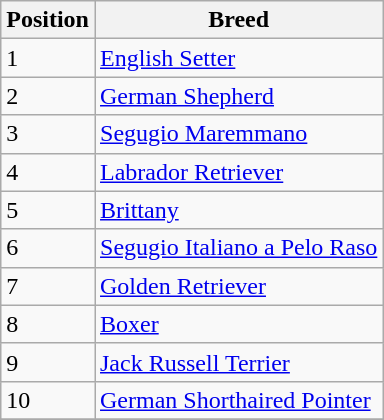<table class="wikitable sortable">
<tr>
<th>Position</th>
<th>Breed</th>
</tr>
<tr>
<td>1</td>
<td><a href='#'>English Setter</a></td>
</tr>
<tr>
<td>2</td>
<td><a href='#'>German Shepherd</a></td>
</tr>
<tr>
<td>3</td>
<td><a href='#'>Segugio Maremmano</a></td>
</tr>
<tr>
<td>4</td>
<td><a href='#'>Labrador Retriever</a></td>
</tr>
<tr>
<td>5</td>
<td><a href='#'>Brittany</a></td>
</tr>
<tr>
<td>6</td>
<td><a href='#'>Segugio Italiano a Pelo Raso</a></td>
</tr>
<tr>
<td>7</td>
<td><a href='#'>Golden Retriever</a></td>
</tr>
<tr>
<td>8</td>
<td><a href='#'>Boxer</a></td>
</tr>
<tr>
<td>9</td>
<td><a href='#'>Jack Russell Terrier</a></td>
</tr>
<tr>
<td>10</td>
<td><a href='#'>German Shorthaired Pointer</a></td>
</tr>
<tr>
</tr>
</table>
